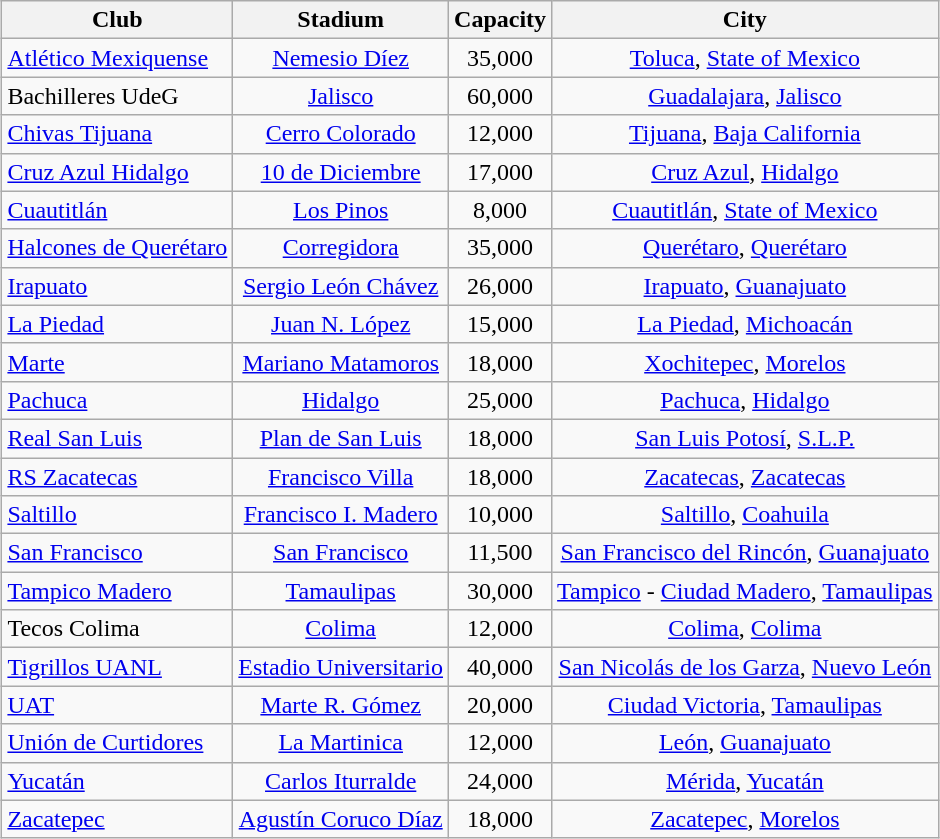<table class="wikitable" style="margin:0.5em auto">
<tr>
<th>Club</th>
<th>Stadium</th>
<th>Capacity</th>
<th>City</th>
</tr>
<tr>
<td><a href='#'>Atlético Mexiquense</a></td>
<td align="center"><a href='#'>Nemesio Díez</a></td>
<td align="center">35,000</td>
<td align="center"><a href='#'>Toluca</a>, <a href='#'>State of Mexico</a></td>
</tr>
<tr>
<td>Bachilleres UdeG</td>
<td align="center"><a href='#'>Jalisco</a></td>
<td align="center">60,000</td>
<td align="center"><a href='#'>Guadalajara</a>, <a href='#'>Jalisco</a></td>
</tr>
<tr>
<td><a href='#'>Chivas Tijuana</a></td>
<td align="center"><a href='#'>Cerro Colorado</a></td>
<td align="center">12,000</td>
<td align="center"><a href='#'>Tijuana</a>, <a href='#'>Baja California</a></td>
</tr>
<tr>
<td><a href='#'>Cruz Azul Hidalgo</a></td>
<td align="center"><a href='#'>10 de Diciembre</a></td>
<td align="center">17,000</td>
<td align="center"><a href='#'>Cruz Azul</a>, <a href='#'>Hidalgo</a></td>
</tr>
<tr>
<td><a href='#'>Cuautitlán</a></td>
<td align="center"><a href='#'>Los Pinos</a></td>
<td align="center">8,000</td>
<td align="center"><a href='#'>Cuautitlán</a>, <a href='#'>State of Mexico</a></td>
</tr>
<tr>
<td><a href='#'>Halcones de Querétaro</a></td>
<td align="center"><a href='#'>Corregidora</a></td>
<td align="center">35,000</td>
<td align="center"><a href='#'>Querétaro</a>, <a href='#'>Querétaro</a></td>
</tr>
<tr>
<td><a href='#'>Irapuato</a></td>
<td align="center"><a href='#'>Sergio León Chávez</a></td>
<td align="center">26,000</td>
<td align="center"><a href='#'>Irapuato</a>, <a href='#'>Guanajuato</a></td>
</tr>
<tr>
<td><a href='#'>La Piedad</a></td>
<td align="center"><a href='#'>Juan N. López</a></td>
<td align="center">15,000</td>
<td align="center"><a href='#'>La Piedad</a>, <a href='#'>Michoacán</a></td>
</tr>
<tr>
<td><a href='#'>Marte</a></td>
<td align="center"><a href='#'>Mariano Matamoros</a></td>
<td align="center">18,000</td>
<td align="center"><a href='#'>Xochitepec</a>, <a href='#'>Morelos</a></td>
</tr>
<tr>
<td><a href='#'>Pachuca</a></td>
<td align="center"><a href='#'>Hidalgo</a></td>
<td align="center">25,000</td>
<td align="center"><a href='#'>Pachuca</a>, <a href='#'>Hidalgo</a></td>
</tr>
<tr>
<td><a href='#'>Real San Luis</a></td>
<td align="center"><a href='#'>Plan de San Luis</a></td>
<td align="center">18,000</td>
<td align="center"><a href='#'>San Luis Potosí</a>, <a href='#'>S.L.P.</a></td>
</tr>
<tr>
<td><a href='#'>RS Zacatecas</a></td>
<td align="center"><a href='#'>Francisco Villa</a></td>
<td align="center">18,000</td>
<td align="center"><a href='#'>Zacatecas</a>, <a href='#'>Zacatecas</a></td>
</tr>
<tr>
<td><a href='#'>Saltillo</a></td>
<td align="center"><a href='#'>Francisco I. Madero</a></td>
<td align="center">10,000</td>
<td align="center"><a href='#'>Saltillo</a>, <a href='#'>Coahuila</a></td>
</tr>
<tr>
<td><a href='#'>San Francisco</a></td>
<td align="center"><a href='#'>San Francisco</a></td>
<td align="center">11,500</td>
<td align="center"><a href='#'>San Francisco del Rincón</a>, <a href='#'>Guanajuato</a></td>
</tr>
<tr>
<td><a href='#'>Tampico Madero</a></td>
<td align="center"><a href='#'>Tamaulipas</a></td>
<td align="center">30,000</td>
<td align="center"><a href='#'>Tampico</a> - <a href='#'>Ciudad Madero</a>, <a href='#'>Tamaulipas</a></td>
</tr>
<tr>
<td>Tecos Colima</td>
<td align="center"><a href='#'>Colima</a></td>
<td align="center">12,000</td>
<td align="center"><a href='#'>Colima</a>, <a href='#'>Colima</a></td>
</tr>
<tr>
<td><a href='#'>Tigrillos UANL</a></td>
<td align="center"><a href='#'>Estadio Universitario</a></td>
<td align="center">40,000</td>
<td align="center"><a href='#'>San Nicolás de los Garza</a>, <a href='#'>Nuevo León</a></td>
</tr>
<tr>
<td><a href='#'>UAT</a></td>
<td align="center"><a href='#'>Marte R. Gómez</a></td>
<td align="center">20,000</td>
<td align="center"><a href='#'>Ciudad Victoria</a>, <a href='#'>Tamaulipas</a></td>
</tr>
<tr>
<td><a href='#'>Unión de Curtidores</a></td>
<td align="center"><a href='#'>La Martinica</a></td>
<td align="center">12,000</td>
<td align="center"><a href='#'>León</a>, <a href='#'>Guanajuato</a></td>
</tr>
<tr>
<td><a href='#'>Yucatán</a></td>
<td align="center"><a href='#'>Carlos Iturralde</a></td>
<td align="center">24,000</td>
<td align="center"><a href='#'>Mérida</a>, <a href='#'>Yucatán</a></td>
</tr>
<tr>
<td><a href='#'>Zacatepec</a></td>
<td align="center"><a href='#'>Agustín Coruco Díaz</a></td>
<td align="center">18,000</td>
<td align="center"><a href='#'>Zacatepec</a>, <a href='#'>Morelos</a></td>
</tr>
</table>
